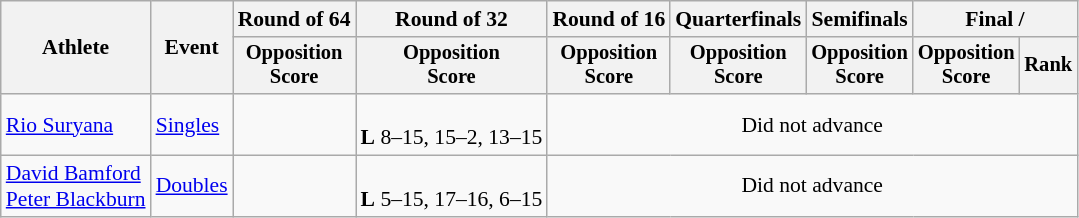<table class=wikitable style="font-size:90%">
<tr>
<th rowspan="2">Athlete</th>
<th rowspan="2">Event</th>
<th>Round of 64</th>
<th>Round of 32</th>
<th>Round of 16</th>
<th>Quarterfinals</th>
<th>Semifinals</th>
<th colspan=2>Final / </th>
</tr>
<tr style="font-size:95%">
<th>Opposition<br>Score</th>
<th>Opposition<br>Score</th>
<th>Opposition<br>Score</th>
<th>Opposition<br>Score</th>
<th>Opposition<br>Score</th>
<th>Opposition<br>Score</th>
<th>Rank</th>
</tr>
<tr align=center>
<td align=left><a href='#'>Rio Suryana</a></td>
<td align=left><a href='#'>Singles</a></td>
<td></td>
<td> <br> <strong>L</strong> 8–15, 15–2, 13–15</td>
<td colspan=5>Did not advance</td>
</tr>
<tr align=center>
<td align=left><a href='#'>David Bamford</a><br><a href='#'>Peter Blackburn</a></td>
<td align=left><a href='#'>Doubles</a></td>
<td></td>
<td> <br> <strong>L</strong> 5–15, 17–16, 6–15</td>
<td colspan=5>Did not advance</td>
</tr>
</table>
